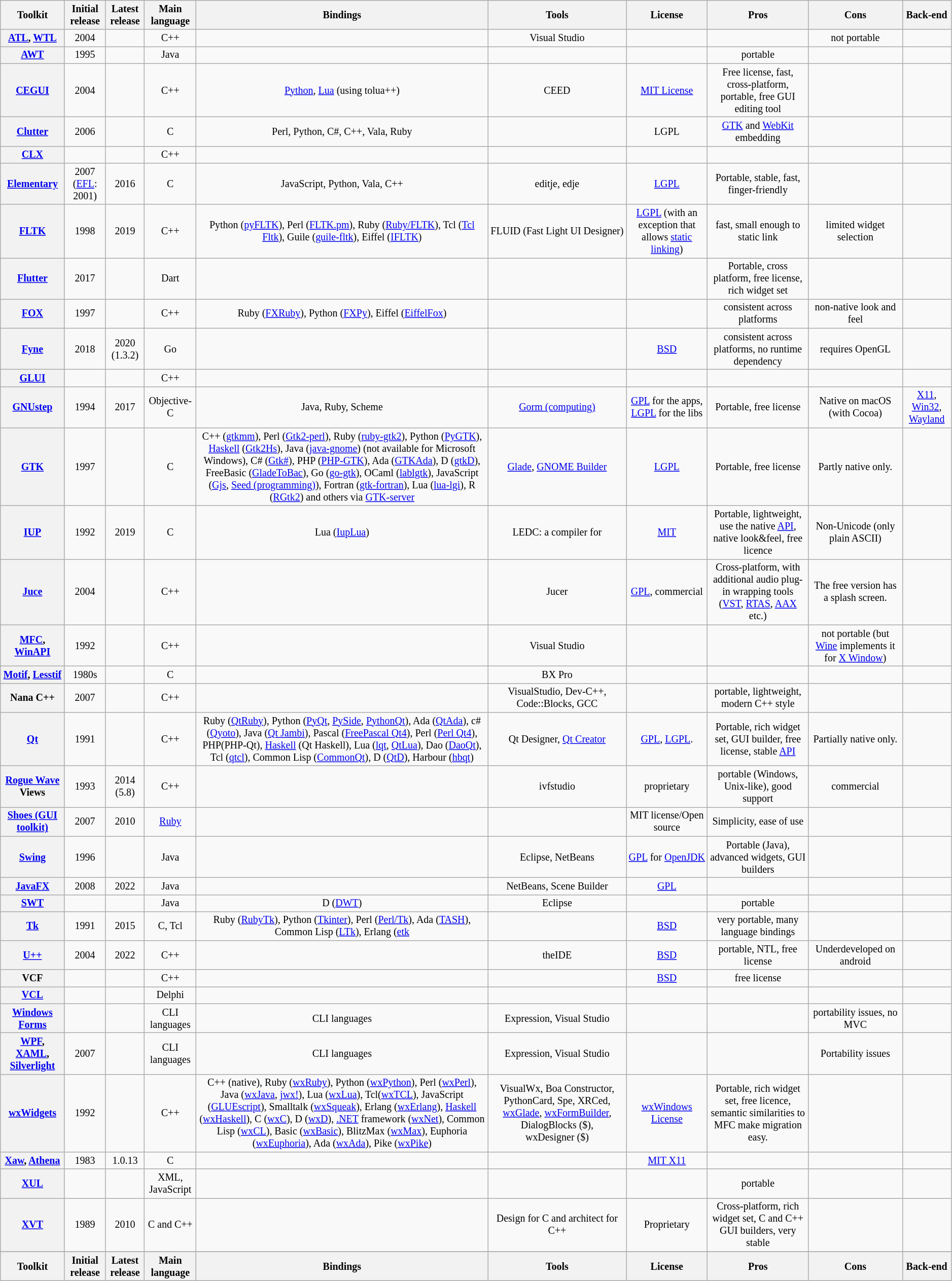<table class="wikitable sortable" style="width: auto; text-align: center; font-size: smaller; table-layout: fixed;">
<tr>
<th>Toolkit</th>
<th>Initial release</th>
<th>Latest release</th>
<th>Main language</th>
<th>Bindings</th>
<th>Tools</th>
<th>License</th>
<th>Pros</th>
<th>Cons</th>
<th>Back-end</th>
</tr>
<tr>
<th><a href='#'>ATL</a>, <a href='#'>WTL</a></th>
<td>2004</td>
<td></td>
<td>C++</td>
<td></td>
<td>Visual Studio</td>
<td></td>
<td></td>
<td>not portable</td>
<td></td>
</tr>
<tr>
<th><a href='#'>AWT</a></th>
<td>1995</td>
<td></td>
<td>Java</td>
<td></td>
<td></td>
<td></td>
<td>portable</td>
<td></td>
<td></td>
</tr>
<tr>
<th><a href='#'>CEGUI</a></th>
<td>2004</td>
<td></td>
<td>C++</td>
<td><a href='#'>Python</a>, <a href='#'>Lua</a> (using tolua++)</td>
<td>CEED</td>
<td><a href='#'>MIT License</a></td>
<td>Free license, fast, cross-platform, portable, free GUI editing tool</td>
<td></td>
<td></td>
</tr>
<tr>
<th><a href='#'>Clutter</a></th>
<td>2006</td>
<td></td>
<td>C</td>
<td>Perl, Python, C#, C++, Vala, Ruby</td>
<td></td>
<td>LGPL</td>
<td><a href='#'>GTK</a> and <a href='#'>WebKit</a> embedding</td>
<td></td>
<td></td>
</tr>
<tr>
<th><a href='#'>CLX</a></th>
<td></td>
<td></td>
<td>C++</td>
<td></td>
<td></td>
<td></td>
<td></td>
<td></td>
<td></td>
</tr>
<tr>
<th><a href='#'>Elementary</a></th>
<td>2007 (<a href='#'>EFL</a>: 2001)</td>
<td>2016</td>
<td>C</td>
<td>JavaScript, Python, Vala, C++</td>
<td>editje, edje</td>
<td><a href='#'>LGPL</a></td>
<td>Portable, stable, fast, finger-friendly</td>
<td></td>
<td></td>
</tr>
<tr>
<th><a href='#'>FLTK</a></th>
<td>1998</td>
<td>2019</td>
<td>C++</td>
<td>Python (<a href='#'>pyFLTK</a>), Perl (<a href='#'>FLTK.pm</a>), Ruby (<a href='#'>Ruby/FLTK</a>), Tcl (<a href='#'>Tcl Fltk</a>), Guile (<a href='#'>guile-fltk</a>), Eiffel (<a href='#'>IFLTK</a>)</td>
<td>FLUID (Fast Light UI Designer)</td>
<td><a href='#'>LGPL</a> (with an exception that allows <a href='#'>static linking</a>)</td>
<td>fast, small enough to static link</td>
<td>limited widget selection</td>
<td></td>
</tr>
<tr>
<th><a href='#'>Flutter</a></th>
<td>2017</td>
<td></td>
<td>Dart</td>
<td></td>
<td></td>
<td></td>
<td>Portable, cross platform, free license, rich widget set</td>
<td></td>
<td></td>
</tr>
<tr>
<th><a href='#'>FOX</a></th>
<td>1997</td>
<td></td>
<td>C++</td>
<td>Ruby (<a href='#'>FXRuby</a>), Python (<a href='#'>FXPy</a>), Eiffel (<a href='#'>EiffelFox</a>)</td>
<td></td>
<td></td>
<td>consistent across platforms</td>
<td>non-native look and feel</td>
<td></td>
</tr>
<tr>
<th><a href='#'>Fyne</a></th>
<td>2018</td>
<td>2020 (1.3.2)</td>
<td>Go</td>
<td></td>
<td></td>
<td><a href='#'>BSD</a></td>
<td>consistent across platforms, no runtime dependency</td>
<td>requires OpenGL</td>
<td></td>
</tr>
<tr>
<th><a href='#'>GLUI</a></th>
<td></td>
<td></td>
<td>C++</td>
<td></td>
<td></td>
<td></td>
<td></td>
<td></td>
<td></td>
</tr>
<tr>
<th><a href='#'>GNUstep</a></th>
<td>1994</td>
<td>2017</td>
<td>Objective-C</td>
<td>Java, Ruby, Scheme</td>
<td><a href='#'>Gorm (computing)</a></td>
<td><a href='#'>GPL</a> for the apps, <a href='#'>LGPL</a> for the libs</td>
<td>Portable, free license</td>
<td>Native on macOS (with Cocoa)</td>
<td><a href='#'>X11</a>, <a href='#'>Win32</a>, <a href='#'>Wayland</a></td>
</tr>
<tr>
<th><a href='#'>GTK</a></th>
<td>1997</td>
<td></td>
<td>C</td>
<td>C++ (<a href='#'>gtkmm</a>), Perl (<a href='#'>Gtk2-perl</a>), Ruby (<a href='#'>ruby-gtk2</a>), Python (<a href='#'>PyGTK</a>), <a href='#'>Haskell</a> (<a href='#'>Gtk2Hs</a>), Java (<a href='#'>java-gnome</a>) (not available for Microsoft Windows), C# (<a href='#'>Gtk#</a>), PHP (<a href='#'>PHP-GTK</a>), Ada (<a href='#'>GTKAda</a>), D (<a href='#'>gtkD</a>), FreeBasic (<a href='#'>GladeToBac</a>), Go (<a href='#'>go-gtk</a>), OCaml (<a href='#'>lablgtk</a>), JavaScript (<a href='#'>Gjs</a>, <a href='#'>Seed (programming)</a>), Fortran (<a href='#'>gtk-fortran</a>), Lua (<a href='#'>lua-lgi</a>), R (<a href='#'>RGtk2</a>) and others via <a href='#'>GTK-server</a></td>
<td><a href='#'>Glade</a>, <a href='#'>GNOME Builder</a></td>
<td><a href='#'>LGPL</a></td>
<td>Portable, free license</td>
<td>Partly native only.</td>
<td></td>
</tr>
<tr>
<th><a href='#'>IUP</a></th>
<td>1992</td>
<td>2019</td>
<td>C</td>
<td>Lua (<a href='#'>IupLua</a>)</td>
<td>LEDC: a compiler for </td>
<td><a href='#'>MIT</a></td>
<td>Portable, lightweight, use the native <a href='#'>API</a>, native look&feel, free licence</td>
<td>Non‑Unicode (only plain ASCII)</td>
<td></td>
</tr>
<tr>
<th><a href='#'>Juce</a></th>
<td>2004</td>
<td></td>
<td>C++</td>
<td></td>
<td>Jucer</td>
<td><a href='#'>GPL</a>, commercial</td>
<td>Cross-platform, with additional audio plug-in wrapping tools (<a href='#'>VST</a>, <a href='#'>RTAS</a>, <a href='#'>AAX</a> etc.)</td>
<td>The free version has a splash screen.</td>
<td></td>
</tr>
<tr>
<th><a href='#'>MFC</a>, <a href='#'>WinAPI</a></th>
<td>1992</td>
<td></td>
<td>C++</td>
<td></td>
<td>Visual Studio</td>
<td></td>
<td></td>
<td>not portable (but <a href='#'>Wine</a> implements it for <a href='#'>X Window</a>)</td>
<td></td>
</tr>
<tr>
<th><a href='#'>Motif</a>, <a href='#'>Lesstif</a></th>
<td>1980s</td>
<td></td>
<td>C</td>
<td></td>
<td>BX Pro</td>
<td></td>
<td></td>
<td></td>
<td></td>
</tr>
<tr>
<th>Nana C++</th>
<td>2007</td>
<td></td>
<td>C++</td>
<td></td>
<td>VisualStudio, Dev-C++, Code::Blocks, GCC</td>
<td></td>
<td>portable, lightweight, modern C++ style</td>
<td></td>
<td></td>
</tr>
<tr>
<th><a href='#'>Qt</a></th>
<td>1991</td>
<td></td>
<td>C++</td>
<td>Ruby (<a href='#'>QtRuby</a>), Python (<a href='#'>PyQt</a>, <a href='#'>PySide</a>, <a href='#'>PythonQt</a>), Ada (<a href='#'>QtAda</a>), c# (<a href='#'>Qyoto</a>), Java (<a href='#'>Qt Jambi</a>), Pascal (<a href='#'>FreePascal Qt4</a>), Perl (<a href='#'>Perl Qt4</a>), PHP(PHP-Qt), <a href='#'>Haskell</a> (Qt Haskell), Lua (<a href='#'>lqt</a>, <a href='#'>QtLua</a>), Dao (<a href='#'>DaoQt</a>), Tcl (<a href='#'>qtcl</a>), Common Lisp (<a href='#'>CommonQt</a>), D (<a href='#'>QtD</a>), Harbour (<a href='#'>hbqt</a>)</td>
<td>Qt Designer, <a href='#'>Qt Creator</a></td>
<td><a href='#'>GPL</a>, <a href='#'>LGPL</a>.</td>
<td>Portable, rich widget set, GUI builder, free license, stable <a href='#'>API</a></td>
<td>Partially native only.</td>
<td></td>
</tr>
<tr>
<th><a href='#'>Rogue Wave</a> Views</th>
<td>1993</td>
<td>2014 (5.8)</td>
<td>C++</td>
<td></td>
<td>ivfstudio</td>
<td>proprietary</td>
<td>portable (Windows, Unix-like), good support</td>
<td>commercial</td>
<td></td>
</tr>
<tr>
<th><a href='#'>Shoes (GUI toolkit)</a></th>
<td>2007</td>
<td>2010</td>
<td><a href='#'>Ruby</a></td>
<td></td>
<td></td>
<td>MIT license/Open source</td>
<td>Simplicity, ease of use</td>
<td></td>
<td></td>
</tr>
<tr>
<th><a href='#'>Swing</a></th>
<td>1996</td>
<td></td>
<td>Java</td>
<td></td>
<td>Eclipse, NetBeans</td>
<td><a href='#'>GPL</a> for <a href='#'>OpenJDK</a></td>
<td>Portable (Java), advanced widgets, GUI builders</td>
<td></td>
<td></td>
</tr>
<tr>
<th><a href='#'>JavaFX</a></th>
<td>2008</td>
<td>2022</td>
<td>Java</td>
<td></td>
<td>NetBeans, Scene Builder</td>
<td><a href='#'>GPL</a></td>
<td></td>
<td></td>
<td></td>
</tr>
<tr>
<th><a href='#'>SWT</a></th>
<td></td>
<td></td>
<td>Java</td>
<td>D (<a href='#'>DWT</a>)</td>
<td>Eclipse</td>
<td></td>
<td>portable</td>
<td></td>
<td></td>
</tr>
<tr>
<th><a href='#'>Tk</a></th>
<td>1991</td>
<td>2015</td>
<td>C, Tcl</td>
<td>Ruby (<a href='#'>RubyTk</a>), Python (<a href='#'>Tkinter</a>), Perl (<a href='#'>Perl/Tk</a>), Ada (<a href='#'>TASH</a>), Common Lisp (<a href='#'>LTk</a>), Erlang (<a href='#'>etk</a></td>
<td></td>
<td><a href='#'>BSD</a></td>
<td>very portable, many language bindings</td>
<td></td>
<td></td>
</tr>
<tr>
<th><a href='#'>U++</a></th>
<td>2004</td>
<td>2022</td>
<td>C++</td>
<td></td>
<td>theIDE</td>
<td><a href='#'>BSD</a></td>
<td>portable, NTL, free license</td>
<td>Underdeveloped on android</td>
<td></td>
</tr>
<tr>
<th>VCF</th>
<td></td>
<td></td>
<td>C++</td>
<td></td>
<td></td>
<td><a href='#'>BSD</a></td>
<td>free license</td>
<td></td>
<td></td>
</tr>
<tr>
<th><a href='#'>VCL</a></th>
<td></td>
<td></td>
<td>Delphi</td>
<td></td>
<td></td>
<td></td>
<td></td>
<td></td>
<td></td>
</tr>
<tr>
<th><a href='#'>Windows Forms</a></th>
<td></td>
<td></td>
<td>CLI languages</td>
<td>CLI languages</td>
<td>Expression, Visual Studio</td>
<td></td>
<td></td>
<td>portability issues, no MVC</td>
<td></td>
</tr>
<tr>
<th><a href='#'>WPF</a>, <a href='#'>XAML</a>, <a href='#'>Silverlight</a></th>
<td>2007</td>
<td></td>
<td>CLI languages</td>
<td>CLI languages</td>
<td>Expression, Visual Studio</td>
<td></td>
<td></td>
<td>Portability issues</td>
<td></td>
</tr>
<tr>
<th><a href='#'>wxWidgets</a></th>
<td>1992</td>
<td></td>
<td>C++</td>
<td>C++ (native), Ruby (<a href='#'>wxRuby</a>), Python (<a href='#'>wxPython</a>), Perl (<a href='#'>wxPerl</a>), Java (<a href='#'>wxJava</a>, <a href='#'>jwx!</a>), Lua (<a href='#'>wxLua</a>), Tcl(<a href='#'>wxTCL</a>), JavaScript (<a href='#'>GLUEscript</a>), Smalltalk (<a href='#'>wxSqueak</a>), Erlang (<a href='#'>wxErlang</a>), <a href='#'>Haskell</a> (<a href='#'>wxHaskell</a>), C (<a href='#'>wxC</a>), D (<a href='#'>wxD</a>), <a href='#'>.NET</a> framework (<a href='#'>wxNet</a>), Common Lisp (<a href='#'>wxCL</a>), Basic (<a href='#'>wxBasic</a>), BlitzMax (<a href='#'>wxMax</a>), Euphoria (<a href='#'>wxEuphoria</a>), Ada (<a href='#'>wxAda</a>), Pike (<a href='#'>wxPike</a>)</td>
<td>VisualWx, Boa Constructor, PythonCard, Spe, XRCed, <a href='#'>wxGlade</a>, <a href='#'>wxFormBuilder</a>, DialogBlocks ($), wxDesigner ($)</td>
<td><a href='#'>wxWindows License</a></td>
<td>Portable, rich widget set, free licence, semantic similarities to MFC make migration easy.</td>
<td></td>
<td></td>
</tr>
<tr>
<th><a href='#'>Xaw</a>, <a href='#'>Athena</a></th>
<td>1983</td>
<td>1.0.13</td>
<td>C</td>
<td></td>
<td></td>
<td><a href='#'>MIT X11</a></td>
<td></td>
<td></td>
<td></td>
</tr>
<tr>
<th><a href='#'>XUL</a></th>
<td></td>
<td></td>
<td>XML, JavaScript</td>
<td></td>
<td></td>
<td></td>
<td>portable</td>
<td></td>
<td></td>
</tr>
<tr>
<th><a href='#'>XVT</a></th>
<td>1989</td>
<td>2010</td>
<td>C and C++</td>
<td></td>
<td>Design for C and architect for C++</td>
<td>Proprietary</td>
<td>Cross-platform, rich widget set, C and C++ GUI builders, very stable</td>
<td></td>
<td></td>
</tr>
<tr>
</tr>
<tr class="sortbottom">
<th>Toolkit</th>
<th>Initial release</th>
<th>Latest release</th>
<th>Main language</th>
<th>Bindings</th>
<th>Tools</th>
<th>License</th>
<th>Pros</th>
<th>Cons</th>
<th>Back-end</th>
</tr>
</table>
